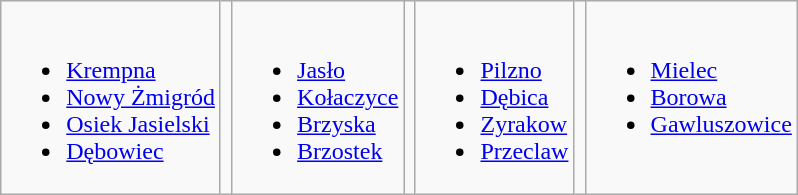<table class="wikitable">
<tr valign="top">
<td><br><ul><li><a href='#'>Krempna</a></li><li><a href='#'>Nowy Żmigród</a></li><li><a href='#'>Osiek Jasielski</a></li><li><a href='#'>Dębowiec</a></li></ul></td>
<td></td>
<td><br><ul><li><a href='#'>Jasło</a></li><li><a href='#'>Kołaczyce</a></li><li><a href='#'>Brzyska</a></li><li><a href='#'>Brzostek</a></li></ul></td>
<td></td>
<td><br><ul><li><a href='#'>Pilzno</a></li><li><a href='#'>Dębica</a></li><li><a href='#'>Zyrakow</a></li><li><a href='#'>Przeclaw</a></li></ul></td>
<td></td>
<td><br><ul><li><a href='#'>Mielec</a></li><li><a href='#'>Borowa</a></li><li><a href='#'>Gawluszowice</a></li></ul></td>
</tr>
</table>
